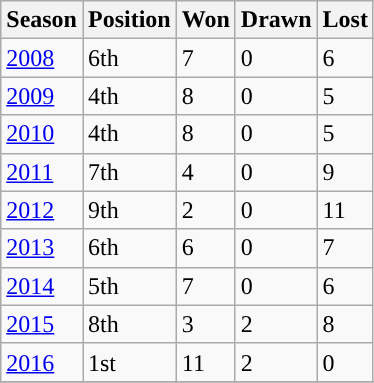<table class="wikitable collapsible">
<tr>
<th>Season</th>
<th>Position</th>
<th>Won</th>
<th>Drawn</th>
<th>Lost</th>
</tr>
<tr>
<td><a href='#'>2008</a></td>
<td>6th</td>
<td>7</td>
<td>0</td>
<td>6</td>
</tr>
<tr>
<td><a href='#'>2009</a></td>
<td>4th</td>
<td>8</td>
<td>0</td>
<td>5</td>
</tr>
<tr>
<td><a href='#'>2010</a></td>
<td>4th</td>
<td>8</td>
<td>0</td>
<td>5</td>
</tr>
<tr>
<td><a href='#'>2011</a></td>
<td>7th</td>
<td>4</td>
<td>0</td>
<td>9</td>
</tr>
<tr>
<td><a href='#'>2012</a></td>
<td>9th</td>
<td>2</td>
<td>0</td>
<td>11</td>
</tr>
<tr>
<td><a href='#'>2013</a></td>
<td>6th</td>
<td>6</td>
<td>0</td>
<td>7</td>
</tr>
<tr>
<td><a href='#'>2014</a></td>
<td>5th</td>
<td>7</td>
<td>0</td>
<td>6</td>
</tr>
<tr>
<td><a href='#'>2015</a></td>
<td>8th</td>
<td>3</td>
<td>2</td>
<td>8</td>
</tr>
<tr style="background-color:#">
<td><a href='#'>2016</a></td>
<td>1st</td>
<td>11</td>
<td>2</td>
<td>0</td>
</tr>
<tr>
</tr>
</table>
